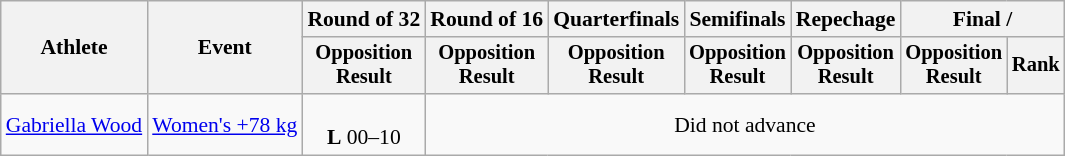<table class="wikitable" style="font-size:90%">
<tr>
<th rowspan="2">Athlete</th>
<th rowspan="2">Event</th>
<th>Round of 32</th>
<th>Round of 16</th>
<th>Quarterfinals</th>
<th>Semifinals</th>
<th>Repechage</th>
<th colspan=2>Final / </th>
</tr>
<tr style="font-size:95%">
<th>Opposition<br>Result</th>
<th>Opposition<br>Result</th>
<th>Opposition<br>Result</th>
<th>Opposition<br>Result</th>
<th>Opposition<br>Result</th>
<th>Opposition<br>Result</th>
<th>Rank</th>
</tr>
<tr align=center>
<td align=left><a href='#'>Gabriella Wood</a></td>
<td align=left><a href='#'>Women's +78 kg</a></td>
<td><br><strong>L</strong> 00–10</td>
<td colspan=6>Did not advance</td>
</tr>
</table>
